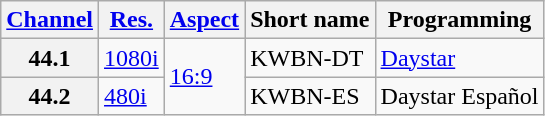<table class="wikitable">
<tr>
<th scope = "col"><a href='#'>Channel</a></th>
<th scope = "col"><a href='#'>Res.</a></th>
<th scope = "col"><a href='#'>Aspect</a></th>
<th scope = "col">Short name</th>
<th scope = "col">Programming</th>
</tr>
<tr>
<th scope = "row">44.1</th>
<td><a href='#'>1080i</a></td>
<td rowspan=2><a href='#'>16:9</a></td>
<td>KWBN-DT</td>
<td><a href='#'>Daystar</a></td>
</tr>
<tr>
<th scope = "row">44.2</th>
<td><a href='#'>480i</a></td>
<td>KWBN-ES</td>
<td>Daystar Español</td>
</tr>
</table>
